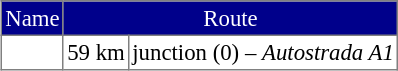<table border=1 cellpadding=2 style="margin-left:1em; margin-bottom: 1em; color: black; border-collapse: collapse; font-size: 95%;">
<tr align="center" bgcolor="00008B" style="color: white;">
<td>Name</td>
<td colspan=2>Route</td>
</tr>
<tr>
<td></td>
<td align="right">59 km</td>
<td> junction  (0) –   <em>Autostrada A1</em></td>
</tr>
</table>
